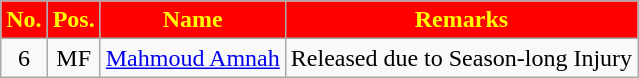<table class="wikitable" style="text-align:center;">
<tr>
<th style="background:#ff0000; color:#ffff00; text-align:center;">No.</th>
<th style="background:#ff0000; color:#ffff00; text-align:center;">Pos.</th>
<th style="background:#ff0000; color:#ffff00; text-align:center;">Name</th>
<th style="background:#ff0000; color:#ffff00; text-align:center;">Remarks</th>
</tr>
<tr>
<td>6</td>
<td>MF<br><td> <a href='#'>Mahmoud Amnah</a></td></td>
<td>Released due to Season-long Injury</td>
</tr>
</table>
